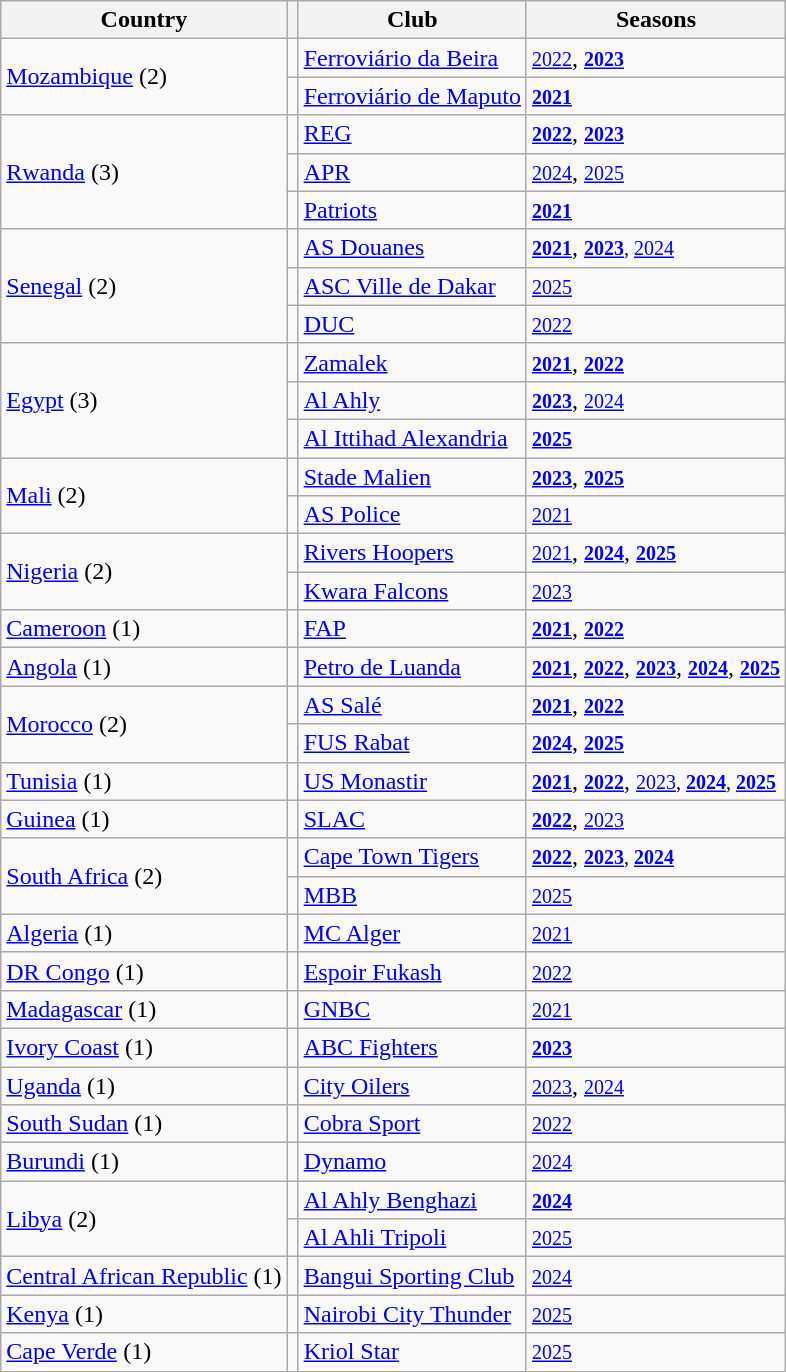<table class="wikitable sortable" style="text-align:left;">
<tr>
<th>Country</th>
<th></th>
<th>Club</th>
<th>Seasons</th>
</tr>
<tr>
<td rowspan="2"> <a href='#'>Mozambique</a> (2)</td>
<td></td>
<td><a href='#'>Ferroviário da Beira</a></td>
<td><a href='#'><small>2022</small></a>, <a href='#'><small><strong>2023</strong></small></a></td>
</tr>
<tr>
<td></td>
<td><a href='#'>Ferroviário de Maputo</a></td>
<td><a href='#'><small><strong>2021</strong></small></a></td>
</tr>
<tr>
<td rowspan="3"> <a href='#'>Rwanda</a> (3)</td>
<td></td>
<td><a href='#'>REG</a></td>
<td><a href='#'><strong><small>2022</small></strong></a>, <small><a href='#'><strong>2023</strong></a></small></td>
</tr>
<tr>
<td></td>
<td><a href='#'>APR</a></td>
<td><a href='#'><small>2024</small></a>, <a href='#'><small>2025</small></a></td>
</tr>
<tr>
<td></td>
<td><a href='#'>Patriots</a></td>
<td><a href='#'><small><strong>2021</strong></small></a></td>
</tr>
<tr>
<td rowspan="3"> <a href='#'>Senegal</a> (2)</td>
<td></td>
<td><a href='#'>AS Douanes</a></td>
<td><a href='#'><small><strong>2021</strong></small></a>, <small><a href='#'><strong>2023</strong></a>, <a href='#'>2024</a></small></td>
</tr>
<tr>
<td></td>
<td><a href='#'>ASC Ville de Dakar</a></td>
<td><a href='#'><small>2025</small></a></td>
</tr>
<tr>
<td></td>
<td><a href='#'>DUC</a></td>
<td><a href='#'><small>2022</small></a></td>
</tr>
<tr>
<td rowspan="3"> <a href='#'>Egypt</a> (3)</td>
<td></td>
<td><a href='#'>Zamalek</a></td>
<td><a href='#'><small><strong>2021</strong></small></a>, <a href='#'><strong><small>2022</small></strong></a></td>
</tr>
<tr>
<td></td>
<td><a href='#'>Al Ahly</a></td>
<td><a href='#'><small><strong>2023</strong></small></a>, <a href='#'><small>2024</small></a></td>
</tr>
<tr>
<td></td>
<td><a href='#'>Al Ittihad Alexandria</a></td>
<td><a href='#'><small><strong>2025</strong></small></a></td>
</tr>
<tr>
<td rowspan="2"> <a href='#'>Mali</a> (2)</td>
<td></td>
<td><a href='#'>Stade Malien</a></td>
<td><a href='#'><small><strong>2023</strong></small></a>, <a href='#'><small><strong>2025</strong></small></a></td>
</tr>
<tr>
<td></td>
<td><a href='#'>AS Police</a></td>
<td><a href='#'><small>2021</small></a></td>
</tr>
<tr>
<td rowspan="2"> <a href='#'>Nigeria</a> (2)</td>
<td></td>
<td><a href='#'>Rivers Hoopers</a></td>
<td><a href='#'><small>2021</small></a>, <a href='#'><small><strong>2024</strong></small></a>, <a href='#'><small><strong>2025</strong></small></a></td>
</tr>
<tr>
<td></td>
<td><a href='#'>Kwara Falcons</a></td>
<td><a href='#'><small>2023</small></a></td>
</tr>
<tr>
<td> <a href='#'>Cameroon</a> (1)</td>
<td></td>
<td><a href='#'>FAP</a></td>
<td><a href='#'><small><strong>2021</strong></small></a>, <a href='#'><strong><small>2022</small></strong></a></td>
</tr>
<tr>
<td> <a href='#'>Angola</a> (1)</td>
<td></td>
<td><a href='#'>Petro de Luanda</a></td>
<td><a href='#'><small><strong>2021</strong></small></a>, <a href='#'><strong><small>2022</small></strong></a>, <a href='#'><small><strong>2023</strong></small></a>, <a href='#'><small><strong>2024</strong></small></a>, <a href='#'><small><strong>2025</strong></small></a></td>
</tr>
<tr>
<td rowspan="2"> <a href='#'>Morocco</a> (2)</td>
<td></td>
<td><a href='#'>AS Salé</a></td>
<td><a href='#'><small><strong>2021</strong></small></a>, <a href='#'><strong><small>2022</small></strong></a></td>
</tr>
<tr>
<td></td>
<td><a href='#'>FUS Rabat</a></td>
<td><a href='#'><small><strong>2024</strong></small></a>, <a href='#'><small><strong>2025</strong></small></a></td>
</tr>
<tr>
<td> <a href='#'>Tunisia</a> (1)</td>
<td></td>
<td><a href='#'>US Monastir</a></td>
<td><a href='#'><small><strong>2021</strong></small></a>, <a href='#'><strong><small>2022</small></strong></a>, <small><a href='#'>2023</a>, <a href='#'><strong>2024</strong></a>, <a href='#'><strong>2025</strong></a></small></td>
</tr>
<tr>
<td> <a href='#'>Guinea</a> (1)</td>
<td></td>
<td><a href='#'>SLAC</a></td>
<td><a href='#'><small><strong>2022</strong></small></a>, <small><a href='#'>2023</a></small></td>
</tr>
<tr>
<td rowspan="2"> <a href='#'>South Africa</a> (2)</td>
<td></td>
<td><a href='#'>Cape Town Tigers</a></td>
<td><a href='#'><small><strong>2022</strong></small></a>, <small><a href='#'><strong>2023</strong></a>, <a href='#'><strong>2024</strong></a></small></td>
</tr>
<tr>
<td></td>
<td><a href='#'>MBB</a></td>
<td><a href='#'><small>2025</small></a></td>
</tr>
<tr>
<td> <a href='#'>Algeria</a> (1)</td>
<td></td>
<td><a href='#'>MC Alger</a></td>
<td><a href='#'><small>2021</small></a></td>
</tr>
<tr>
<td> <a href='#'>DR Congo</a> (1)</td>
<td></td>
<td><a href='#'>Espoir Fukash</a></td>
<td><a href='#'><small>2022</small></a></td>
</tr>
<tr>
<td> <a href='#'>Madagascar</a> (1)</td>
<td></td>
<td><a href='#'>GNBC</a></td>
<td><a href='#'><small>2021</small></a></td>
</tr>
<tr>
<td> <a href='#'>Ivory Coast</a> (1)</td>
<td></td>
<td><a href='#'>ABC Fighters</a></td>
<td><a href='#'><small><strong>2023</strong></small></a></td>
</tr>
<tr>
<td> <a href='#'>Uganda</a> (1)</td>
<td></td>
<td><a href='#'>City Oilers</a></td>
<td><a href='#'><small>2023</small></a>, <a href='#'><small>2024</small></a></td>
</tr>
<tr>
<td> <a href='#'>South Sudan</a> (1)</td>
<td></td>
<td><a href='#'>Cobra Sport</a></td>
<td><a href='#'><small>2022</small></a></td>
</tr>
<tr>
<td> <a href='#'>Burundi</a> (1)</td>
<td></td>
<td><a href='#'>Dynamo</a></td>
<td><a href='#'><small>2024</small></a></td>
</tr>
<tr>
<td rowspan="2"> <a href='#'>Libya</a> (2)</td>
<td></td>
<td><a href='#'>Al Ahly Benghazi</a></td>
<td><a href='#'><small><strong>2024</strong></small></a></td>
</tr>
<tr>
<td></td>
<td><a href='#'>Al Ahli Tripoli</a></td>
<td><a href='#'><small>2025</small></a></td>
</tr>
<tr>
<td> <a href='#'>Central African Republic</a> (1)</td>
<td></td>
<td><a href='#'>Bangui Sporting Club</a></td>
<td><a href='#'><small>2024</small></a></td>
</tr>
<tr>
<td> <a href='#'>Kenya</a> (1)</td>
<td></td>
<td><a href='#'>Nairobi City Thunder</a></td>
<td><a href='#'><small>2025</small></a></td>
</tr>
<tr>
<td> <a href='#'>Cape Verde</a> (1)</td>
<td></td>
<td><a href='#'>Kriol Star</a></td>
<td><a href='#'><small>2025</small></a></td>
</tr>
</table>
